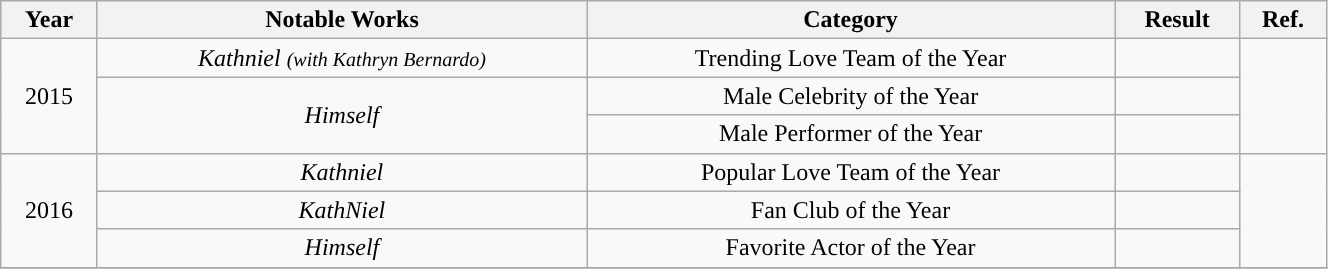<table class="wikitable" style="text-align:center" width=70%>
<tr>
<th>Year</th>
<th>Notable Works</th>
<th>Category</th>
<th>Result</th>
<th>Ref.</th>
</tr>
<tr>
<td rowspan="3">2015</td>
<td><em>Kathniel <small>(with Kathryn Bernardo)</small></em></td>
<td>Trending Love Team of the Year</td>
<td></td>
<td rowspan="3"></td>
</tr>
<tr>
<td rowspan="2"><em>Himself</em></td>
<td>Male Celebrity of the Year</td>
<td></td>
</tr>
<tr>
<td>Male Performer of the Year</td>
<td></td>
</tr>
<tr>
<td rowspan="3">2016</td>
<td><em>Kathniel</em></td>
<td>Popular Love Team of the Year</td>
<td></td>
<td rowspan="3"></td>
</tr>
<tr>
<td><em>KathNiel</em></td>
<td>Fan Club of the Year</td>
<td></td>
</tr>
<tr>
<td><em>Himself</em></td>
<td>Favorite Actor of the Year</td>
<td></td>
</tr>
<tr>
</tr>
</table>
